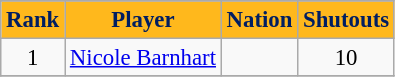<table class="wikitable" style="font-size: 95%; text-align: center;">
<tr>
</tr>
<tr>
<th style="background:#FFB81C; color:#001E62; text-align:center;">Rank</th>
<th style="background:#FFB81C; color:#001E62; text-align:center;">Player</th>
<th style="background:#FFB81C; color:#001E62; text-align:center;">Nation</th>
<th style="background:#FFB81C; color:#001E62; text-align:center;">Shutouts</th>
</tr>
<tr>
<td>1</td>
<td><a href='#'>Nicole Barnhart</a></td>
<td></td>
<td>10</td>
</tr>
<tr>
</tr>
</table>
